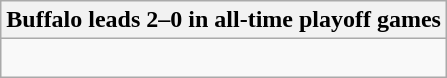<table class="wikitable collapsible collapsed">
<tr>
<th>Buffalo leads 2–0 in all-time playoff games</th>
</tr>
<tr>
<td><br>
</td>
</tr>
</table>
